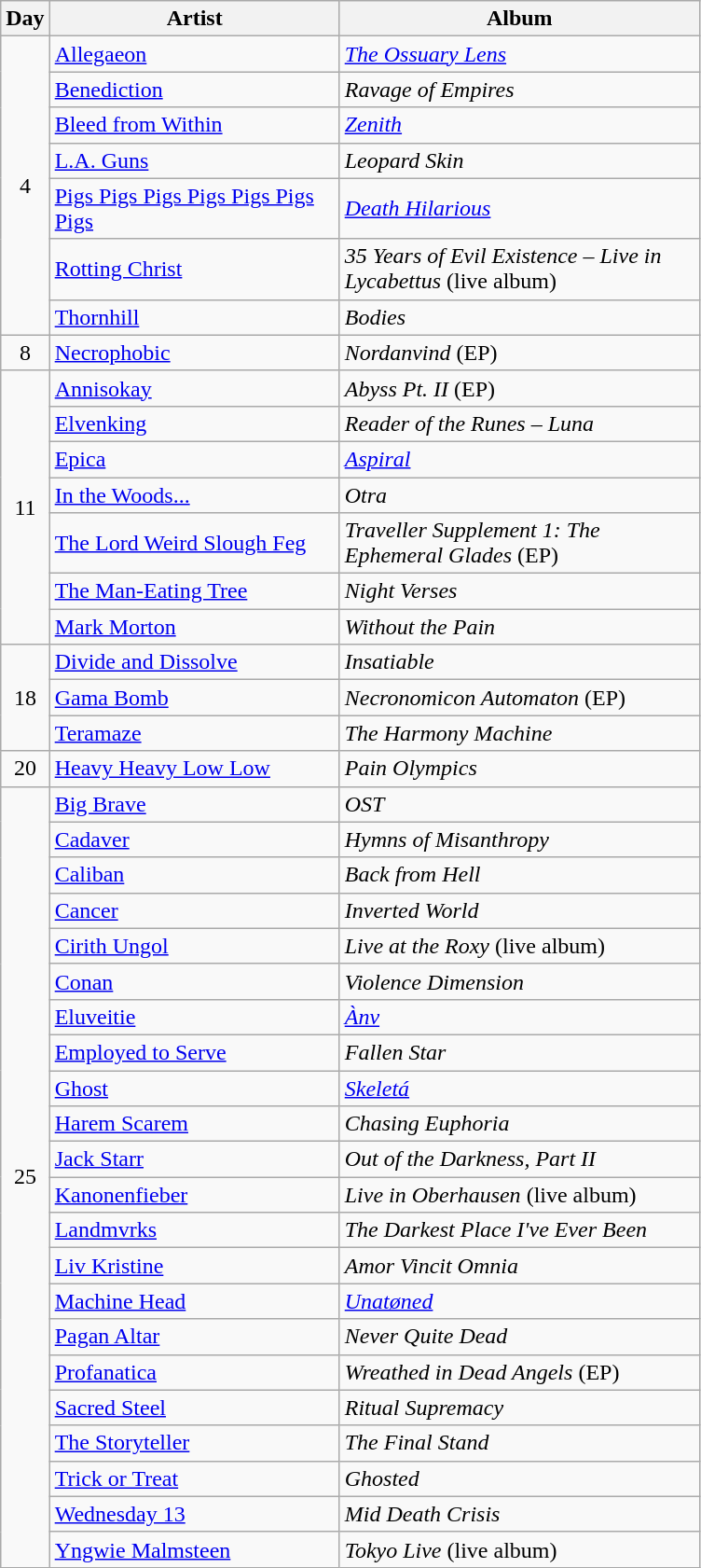<table class="wikitable" id="table_April">
<tr>
<th style="width:20px;">Day</th>
<th style="width:200px;">Artist</th>
<th style="width:250px;">Album</th>
</tr>
<tr>
<td style="text-align:center;" rowspan="7">4</td>
<td><a href='#'>Allegaeon</a></td>
<td><em><a href='#'>The Ossuary Lens</a></em></td>
</tr>
<tr>
<td><a href='#'>Benediction</a></td>
<td><em>Ravage of Empires</em></td>
</tr>
<tr>
<td><a href='#'>Bleed from Within</a></td>
<td><em><a href='#'>Zenith</a></em></td>
</tr>
<tr>
<td><a href='#'>L.A. Guns</a></td>
<td><em>Leopard Skin</em></td>
</tr>
<tr>
<td><a href='#'>Pigs Pigs Pigs Pigs Pigs Pigs Pigs</a></td>
<td><em><a href='#'>Death Hilarious</a></em></td>
</tr>
<tr>
<td><a href='#'>Rotting Christ</a></td>
<td><em>35 Years of Evil Existence – Live in Lycabettus</em> (live album)</td>
</tr>
<tr>
<td><a href='#'>Thornhill</a></td>
<td><em>Bodies</em></td>
</tr>
<tr>
<td style="text-align:center;" rowspan="1">8</td>
<td><a href='#'>Necrophobic</a></td>
<td><em>Nordanvind</em> (EP)</td>
</tr>
<tr>
<td style="text-align:center;" rowspan="7">11</td>
<td><a href='#'>Annisokay</a></td>
<td><em>Abyss Pt. II</em> (EP)</td>
</tr>
<tr>
<td><a href='#'>Elvenking</a></td>
<td><em>Reader of the Runes – Luna</em></td>
</tr>
<tr>
<td><a href='#'>Epica</a></td>
<td><em><a href='#'>Aspiral</a></em></td>
</tr>
<tr>
<td><a href='#'>In the Woods...</a></td>
<td><em>Otra</em></td>
</tr>
<tr>
<td><a href='#'>The Lord Weird Slough Feg</a></td>
<td><em>Traveller Supplement 1: The Ephemeral Glades</em> (EP)</td>
</tr>
<tr>
<td><a href='#'>The Man-Eating Tree</a></td>
<td><em>Night Verses</em></td>
</tr>
<tr>
<td><a href='#'>Mark Morton</a></td>
<td><em>Without the Pain</em></td>
</tr>
<tr>
<td style="text-align:center;" rowspan="3">18</td>
<td><a href='#'>Divide and Dissolve</a></td>
<td><em>Insatiable</em></td>
</tr>
<tr>
<td><a href='#'>Gama Bomb</a></td>
<td><em>Necronomicon Automaton</em> (EP)</td>
</tr>
<tr>
<td><a href='#'>Teramaze</a></td>
<td><em>The Harmony Machine</em></td>
</tr>
<tr>
<td style="text-align:center;" rowspan="1">20</td>
<td><a href='#'>Heavy Heavy Low Low</a></td>
<td><em>Pain Olympics</em></td>
</tr>
<tr>
<td style="text-align:center;" rowspan="22">25</td>
<td><a href='#'>Big Brave</a></td>
<td><em>OST</em></td>
</tr>
<tr>
<td><a href='#'>Cadaver</a></td>
<td><em>Hymns of Misanthropy</em></td>
</tr>
<tr>
<td><a href='#'>Caliban</a></td>
<td><em>Back from Hell</em></td>
</tr>
<tr>
<td><a href='#'>Cancer</a></td>
<td><em>Inverted World</em></td>
</tr>
<tr>
<td><a href='#'>Cirith Ungol</a></td>
<td><em>Live at the Roxy</em> (live album)</td>
</tr>
<tr>
<td><a href='#'>Conan</a></td>
<td><em>Violence Dimension</em></td>
</tr>
<tr>
<td><a href='#'>Eluveitie</a></td>
<td><em><a href='#'>Ànv</a></em></td>
</tr>
<tr>
<td><a href='#'>Employed to Serve</a></td>
<td><em>Fallen Star</em></td>
</tr>
<tr>
<td><a href='#'>Ghost</a></td>
<td><em><a href='#'>Skeletá</a></em></td>
</tr>
<tr>
<td><a href='#'>Harem Scarem</a></td>
<td><em>Chasing Euphoria</em></td>
</tr>
<tr>
<td><a href='#'>Jack Starr</a></td>
<td><em>Out of the Darkness, Part II</em></td>
</tr>
<tr>
<td><a href='#'>Kanonenfieber</a></td>
<td><em>Live in Oberhausen</em> (live album)</td>
</tr>
<tr>
<td><a href='#'>Landmvrks</a></td>
<td><em>The Darkest Place I've Ever Been</em></td>
</tr>
<tr>
<td><a href='#'>Liv Kristine</a></td>
<td><em>Amor Vincit Omnia</em></td>
</tr>
<tr>
<td><a href='#'>Machine Head</a></td>
<td><em><a href='#'>Unatøned</a></em></td>
</tr>
<tr>
<td><a href='#'>Pagan Altar</a></td>
<td><em>Never Quite Dead</em></td>
</tr>
<tr>
<td><a href='#'>Profanatica</a></td>
<td><em>Wreathed in Dead Angels</em> (EP)</td>
</tr>
<tr>
<td><a href='#'>Sacred Steel</a></td>
<td><em>Ritual Supremacy</em></td>
</tr>
<tr>
<td><a href='#'>The Storyteller</a></td>
<td><em>The Final Stand</em></td>
</tr>
<tr>
<td><a href='#'>Trick or Treat</a></td>
<td><em>Ghosted</em></td>
</tr>
<tr>
<td><a href='#'>Wednesday 13</a></td>
<td><em>Mid Death Crisis</em></td>
</tr>
<tr>
<td><a href='#'>Yngwie Malmsteen</a></td>
<td><em>Tokyo Live</em> (live album)</td>
</tr>
</table>
